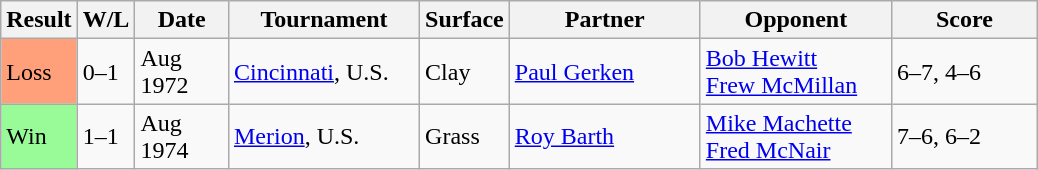<table class="sortable wikitable">
<tr>
<th style="width:40px">Result</th>
<th style="width:30px" class="unsortable">W/L</th>
<th style="width:55px">Date</th>
<th style="width:120px">Tournament</th>
<th style="width:50px">Surface</th>
<th style="width:120px">Partner</th>
<th style="width:120px">Opponent</th>
<th style="width:90px" class="unsortable">Score</th>
</tr>
<tr>
<td style="background:#ffa07a;">Loss</td>
<td>0–1</td>
<td>Aug 1972</td>
<td><a href='#'>Cincinnati</a>, U.S.</td>
<td>Clay</td>
<td> <a href='#'>Paul Gerken</a></td>
<td> <a href='#'>Bob Hewitt</a><br> <a href='#'>Frew McMillan</a></td>
<td>6–7, 4–6</td>
</tr>
<tr>
<td style="background:#98fb98;">Win</td>
<td>1–1</td>
<td>Aug 1974</td>
<td><a href='#'>Merion</a>, U.S.</td>
<td>Grass</td>
<td> <a href='#'>Roy Barth</a></td>
<td> <a href='#'>Mike Machette</a><br> <a href='#'>Fred McNair</a></td>
<td>7–6, 6–2</td>
</tr>
</table>
